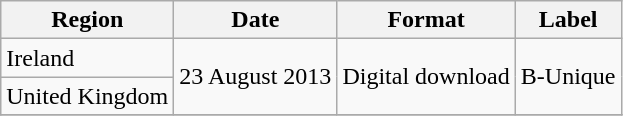<table class=wikitable>
<tr>
<th>Region</th>
<th>Date</th>
<th>Format</th>
<th>Label</th>
</tr>
<tr>
<td>Ireland</td>
<td rowspan="2">23 August 2013</td>
<td rowspan="2">Digital download</td>
<td rowspan="2">B-Unique</td>
</tr>
<tr>
<td>United Kingdom</td>
</tr>
<tr>
</tr>
</table>
